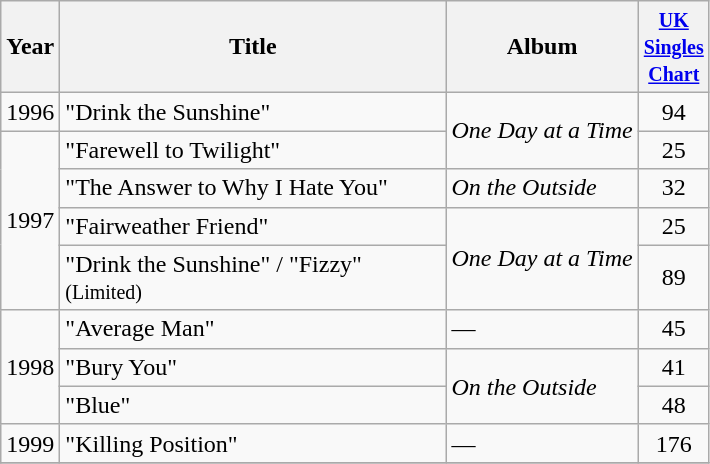<table class="wikitable">
<tr>
<th>Year</th>
<th width="250">Title</th>
<th>Album</th>
<th width="30"><small><a href='#'>UK Singles Chart</a></small><br></th>
</tr>
<tr>
<td>1996</td>
<td>"Drink the Sunshine"</td>
<td rowspan="2"><em>One Day at a Time</em></td>
<td align="center">94</td>
</tr>
<tr>
<td rowspan="4">1997</td>
<td>"Farewell to Twilight"</td>
<td align="center">25</td>
</tr>
<tr>
<td>"The Answer to Why I Hate You"</td>
<td><em>On the Outside</em></td>
<td align="center">32</td>
</tr>
<tr>
<td>"Fairweather Friend"</td>
<td rowspan="2"><em>One Day at a Time</em></td>
<td align="center">25</td>
</tr>
<tr>
<td>"Drink the Sunshine" / "Fizzy" <small>(Limited)</small></td>
<td align="center">89</td>
</tr>
<tr>
<td rowspan="3">1998</td>
<td>"Average Man"</td>
<td>—</td>
<td align="center">45</td>
</tr>
<tr>
<td>"Bury You"</td>
<td rowspan="2"><em>On the Outside</em></td>
<td align="center">41</td>
</tr>
<tr>
<td>"Blue"</td>
<td align="center">48</td>
</tr>
<tr>
<td>1999</td>
<td>"Killing Position"</td>
<td>—</td>
<td align="center">176</td>
</tr>
<tr>
</tr>
</table>
